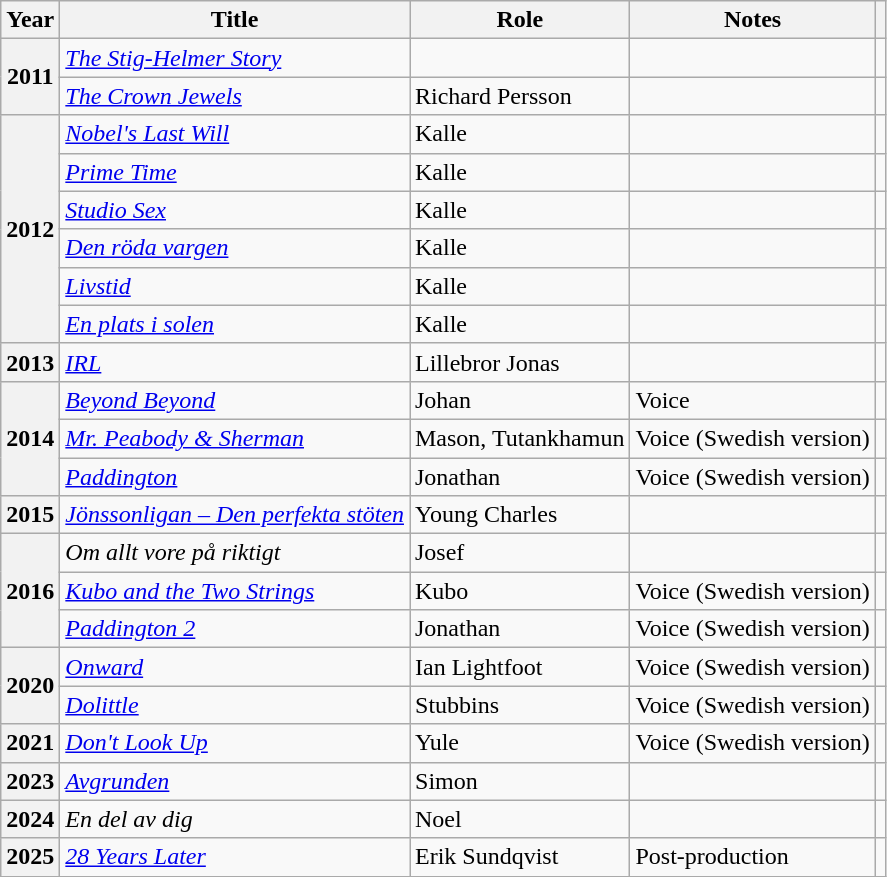<table class="wikitable plainrowheaders sortable">
<tr>
<th scope="col">Year</th>
<th scope="col">Title</th>
<th scope="col" class="unsortable">Role</th>
<th scope="col" class="unsortable">Notes</th>
<th scope="col" class="unsortable"></th>
</tr>
<tr>
<th scope="row" rowspan="2">2011</th>
<td data-sort-value="Stig-Helmer Story, The"><em><a href='#'>The Stig-Helmer Story</a></em></td>
<td></td>
<td></td>
<td style="text-align:center"></td>
</tr>
<tr>
<td data-sort-value="Crown Jewels, The"><em><a href='#'>The Crown Jewels</a></em></td>
<td>Richard Persson</td>
<td></td>
<td style="text-align:center"></td>
</tr>
<tr>
<th scope="row" rowspan="6">2012</th>
<td><em><a href='#'>Nobel's Last Will</a></em></td>
<td>Kalle</td>
<td></td>
<td></td>
</tr>
<tr>
<td><a href='#'><em>Prime Time</em></a></td>
<td>Kalle</td>
<td></td>
<td></td>
</tr>
<tr>
<td><a href='#'><em>Studio Sex</em></a></td>
<td>Kalle</td>
<td></td>
<td></td>
</tr>
<tr>
<td><a href='#'><em>Den röda vargen</em></a></td>
<td>Kalle</td>
<td></td>
<td></td>
</tr>
<tr>
<td><a href='#'><em>Livstid</em></a></td>
<td>Kalle</td>
<td></td>
<td></td>
</tr>
<tr>
<td><a href='#'><em>En plats i solen</em></a></td>
<td>Kalle</td>
<td></td>
<td></td>
</tr>
<tr>
<th scope="row">2013</th>
<td><em><a href='#'>IRL</a></em></td>
<td>Lillebror Jonas</td>
<td></td>
<td></td>
</tr>
<tr>
<th scope="row" rowspan="3">2014</th>
<td><em><a href='#'>Beyond Beyond</a></em></td>
<td>Johan</td>
<td>Voice</td>
<td></td>
</tr>
<tr>
<td><em><a href='#'>Mr. Peabody & Sherman</a></em></td>
<td>Mason, Tutankhamun</td>
<td>Voice (Swedish version)</td>
<td style="text-align:center"></td>
</tr>
<tr>
<td><em><a href='#'>Paddington</a></em></td>
<td>Jonathan</td>
<td>Voice (Swedish version)</td>
<td></td>
</tr>
<tr>
<th scope="row">2015</th>
<td><em><a href='#'>Jönssonligan – Den perfekta stöten</a></em></td>
<td>Young Charles</td>
<td></td>
<td style="text-align:center"></td>
</tr>
<tr>
<th scope="row" rowspan="3">2016</th>
<td><em>Om allt vore på riktigt</em></td>
<td>Josef</td>
<td></td>
<td></td>
</tr>
<tr>
<td><em><a href='#'>Kubo and the Two Strings</a></em></td>
<td>Kubo</td>
<td>Voice (Swedish version)</td>
<td></td>
</tr>
<tr>
<td><em><a href='#'>Paddington 2</a></em></td>
<td>Jonathan</td>
<td>Voice (Swedish version)</td>
<td style="text-align:center"></td>
</tr>
<tr>
<th scope="row" rowspan="2">2020</th>
<td><em><a href='#'>Onward</a></em></td>
<td>Ian Lightfoot</td>
<td>Voice (Swedish version)</td>
<td></td>
</tr>
<tr>
<td><em><a href='#'>Dolittle</a></em></td>
<td>Stubbins</td>
<td>Voice (Swedish version)</td>
<td></td>
</tr>
<tr>
<th scope="row">2021</th>
<td><em><a href='#'>Don't Look Up</a></em></td>
<td>Yule</td>
<td>Voice (Swedish version)</td>
<td style="text-align:center"></td>
</tr>
<tr>
<th scope="row">2023</th>
<td><em><a href='#'>Avgrunden</a></em></td>
<td>Simon</td>
<td></td>
<td style="text-align:center"></td>
</tr>
<tr>
<th scope="row">2024</th>
<td><em>En del av dig</em></td>
<td>Noel</td>
<td></td>
<td></td>
</tr>
<tr>
<th scope="row">2025</th>
<td><em><a href='#'>28 Years Later</a></em></td>
<td>Erik Sundqvist</td>
<td>Post-production</td>
<td></td>
</tr>
</table>
